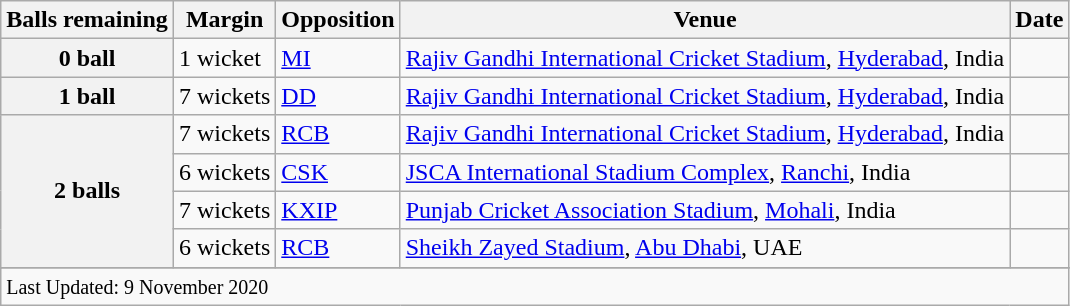<table class="wikitable">
<tr>
<th>Balls remaining</th>
<th>Margin</th>
<th>Opposition</th>
<th>Venue</th>
<th>Date</th>
</tr>
<tr>
<th>0 ball</th>
<td>1 wicket</td>
<td><a href='#'>MI</a></td>
<td><a href='#'>Rajiv Gandhi International Cricket Stadium</a>, <a href='#'>Hyderabad</a>, India</td>
<td></td>
</tr>
<tr>
<th>1 ball</th>
<td>7 wickets</td>
<td><a href='#'>DD</a></td>
<td><a href='#'>Rajiv Gandhi International Cricket Stadium</a>, <a href='#'>Hyderabad</a>, India</td>
<td></td>
</tr>
<tr>
<th rowspan=4>2 balls</th>
<td>7 wickets</td>
<td><a href='#'>RCB</a></td>
<td><a href='#'>Rajiv Gandhi International Cricket Stadium</a>, <a href='#'>Hyderabad</a>, India</td>
<td></td>
</tr>
<tr>
<td>6 wickets</td>
<td><a href='#'>CSK</a></td>
<td><a href='#'>JSCA International Stadium Complex</a>, <a href='#'>Ranchi</a>, India</td>
<td></td>
</tr>
<tr>
<td>7 wickets</td>
<td><a href='#'>KXIP</a></td>
<td><a href='#'>Punjab Cricket Association Stadium</a>, <a href='#'>Mohali</a>, India</td>
<td></td>
</tr>
<tr>
<td>6 wickets</td>
<td><a href='#'>RCB</a></td>
<td><a href='#'>Sheikh Zayed Stadium</a>, <a href='#'>Abu Dhabi</a>, UAE</td>
<td></td>
</tr>
<tr>
</tr>
<tr class=sortbottom>
<td colspan=5><small>Last Updated: 9 November 2020</small></td>
</tr>
</table>
